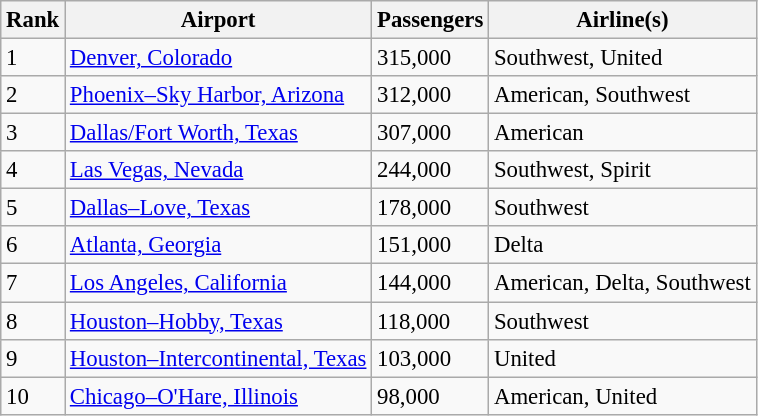<table class="wikitable sortable" style="font-size: 95%">
<tr>
<th>Rank</th>
<th>Airport</th>
<th>Passengers</th>
<th>Airline(s)</th>
</tr>
<tr>
<td>1</td>
<td> <a href='#'>Denver, Colorado</a></td>
<td>315,000</td>
<td>Southwest, United</td>
</tr>
<tr>
<td>2</td>
<td> <a href='#'>Phoenix–Sky Harbor, Arizona</a></td>
<td>312,000</td>
<td>American, Southwest</td>
</tr>
<tr>
<td>3</td>
<td> <a href='#'>Dallas/Fort Worth, Texas</a></td>
<td>307,000</td>
<td>American</td>
</tr>
<tr>
<td>4</td>
<td> <a href='#'>Las Vegas, Nevada</a></td>
<td>244,000</td>
<td>Southwest, Spirit</td>
</tr>
<tr>
<td>5</td>
<td> <a href='#'>Dallas–Love, Texas</a></td>
<td>178,000</td>
<td>Southwest</td>
</tr>
<tr>
<td>6</td>
<td> <a href='#'>Atlanta, Georgia</a></td>
<td>151,000</td>
<td>Delta</td>
</tr>
<tr>
<td>7</td>
<td> <a href='#'>Los Angeles, California</a></td>
<td>144,000</td>
<td>American, Delta, Southwest</td>
</tr>
<tr>
<td>8</td>
<td>  <a href='#'>Houston–Hobby, Texas</a></td>
<td>118,000</td>
<td>Southwest</td>
</tr>
<tr>
<td>9</td>
<td> <a href='#'>Houston–Intercontinental, Texas</a></td>
<td>103,000</td>
<td>United</td>
</tr>
<tr>
<td>10</td>
<td>  <a href='#'>Chicago–O'Hare, Illinois</a></td>
<td>98,000</td>
<td>American, United</td>
</tr>
</table>
